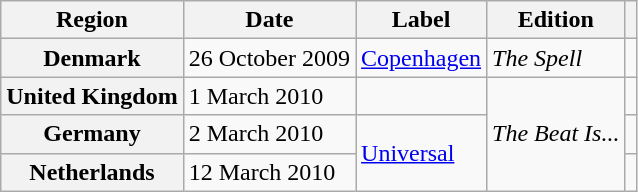<table class="wikitable plainrowheaders">
<tr>
<th scope="col">Region</th>
<th scope="col">Date</th>
<th scope="col">Label</th>
<th scope="col">Edition</th>
<th scope="col"></th>
</tr>
<tr>
<th scope="row">Denmark</th>
<td>26 October 2009</td>
<td><a href='#'>Copenhagen</a></td>
<td><em>The Spell</em></td>
<td align="center"></td>
</tr>
<tr>
<th scope="row">United Kingdom</th>
<td>1 March 2010</td>
<td></td>
<td rowspan="3"><em>The Beat Is...</em></td>
<td align="center"></td>
</tr>
<tr>
<th scope="row">Germany</th>
<td>2 March 2010</td>
<td rowspan="2"><a href='#'>Universal</a></td>
<td align="center"></td>
</tr>
<tr>
<th scope="row">Netherlands</th>
<td>12 March 2010</td>
<td align="center"></td>
</tr>
</table>
